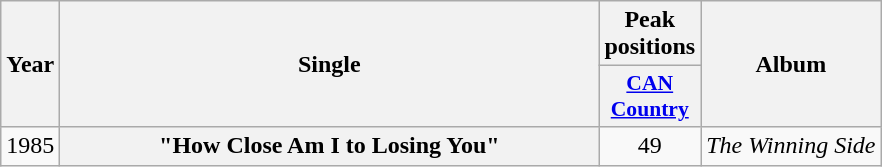<table class="wikitable plainrowheaders" style="text-align:center;">
<tr>
<th rowspan="2">Year</th>
<th rowspan="2" style="width:22em;">Single</th>
<th>Peak positions</th>
<th rowspan="2">Album</th>
</tr>
<tr>
<th scope="col" style="width:4em; font-size:90%;"><a href='#'>CAN Country</a><br></th>
</tr>
<tr>
<td>1985</td>
<th scope="row">"How Close Am I to Losing You"<br></th>
<td>49</td>
<td><em>The Winning Side</em></td>
</tr>
</table>
